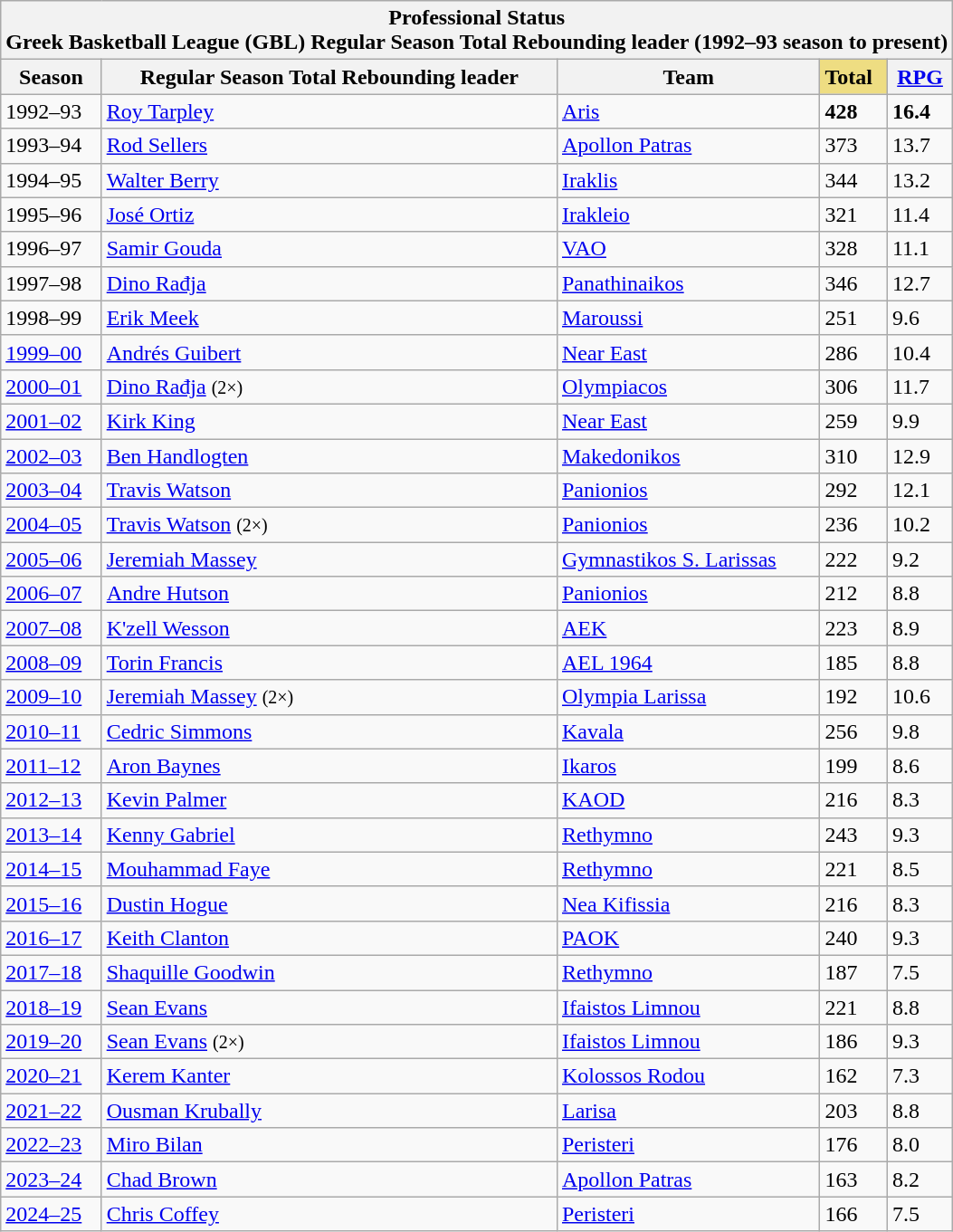<table class="wikitable"  style="text-align:left;">
<tr>
<th colspan="5">Professional Status<br>Greek Basketball League (GBL) Regular Season Total Rebounding leader (1992–93 season to present)</th>
</tr>
<tr>
<th>Season</th>
<th>Regular Season Total Rebounding leader<br></th>
<th>Team</th>
<td style="background-color: #eedd82"><strong>Total</strong></td>
<th><a href='#'>RPG</a></th>
</tr>
<tr>
<td>1992–93</td>
<td style="text-align:left"> <a href='#'>Roy Tarpley</a></td>
<td><a href='#'>Aris</a></td>
<td><strong>428</strong></td>
<td><strong>16.4</strong></td>
</tr>
<tr>
<td>1993–94</td>
<td style="text-align:left"> <a href='#'>Rod Sellers</a></td>
<td><a href='#'>Apollon Patras</a></td>
<td>373</td>
<td>13.7</td>
</tr>
<tr>
<td>1994–95</td>
<td style="text-align:left"> <a href='#'>Walter Berry</a></td>
<td><a href='#'>Iraklis</a></td>
<td>344</td>
<td>13.2</td>
</tr>
<tr>
<td>1995–96</td>
<td style="text-align:left"> <a href='#'>José Ortiz</a></td>
<td><a href='#'>Irakleio</a></td>
<td>321</td>
<td>11.4</td>
</tr>
<tr>
<td>1996–97</td>
<td style="text-align:left"> <a href='#'>Samir Gouda</a></td>
<td><a href='#'>VAO</a></td>
<td>328</td>
<td>11.1</td>
</tr>
<tr>
<td>1997–98</td>
<td style="text-align:left"> <a href='#'>Dino Rađja</a></td>
<td><a href='#'>Panathinaikos</a></td>
<td>346</td>
<td>12.7</td>
</tr>
<tr>
<td>1998–99</td>
<td style="text-align:left"> <a href='#'>Erik Meek</a></td>
<td><a href='#'>Maroussi</a></td>
<td>251</td>
<td>9.6</td>
</tr>
<tr>
<td><a href='#'>1999–00</a></td>
<td style="text-align:left"> <a href='#'>Andrés Guibert</a></td>
<td><a href='#'>Near East</a></td>
<td>286</td>
<td>10.4</td>
</tr>
<tr>
<td><a href='#'>2000–01</a></td>
<td style="text-align:left"> <a href='#'>Dino Rađja</a> <small>(2×)</small></td>
<td><a href='#'>Olympiacos</a></td>
<td>306</td>
<td>11.7</td>
</tr>
<tr>
<td><a href='#'>2001–02</a></td>
<td style="text-align:left"> <a href='#'>Kirk King</a></td>
<td><a href='#'>Near East</a></td>
<td>259</td>
<td>9.9</td>
</tr>
<tr>
<td><a href='#'>2002–03</a></td>
<td style="text-align:left"> <a href='#'>Ben Handlogten</a></td>
<td><a href='#'>Makedonikos</a></td>
<td>310</td>
<td>12.9</td>
</tr>
<tr>
<td><a href='#'>2003–04</a></td>
<td style="text-align:left"> <a href='#'>Travis Watson</a></td>
<td><a href='#'>Panionios</a></td>
<td>292</td>
<td>12.1</td>
</tr>
<tr>
<td><a href='#'>2004–05</a></td>
<td style="text-align:left"> <a href='#'>Travis Watson</a> <small>(2×)</small></td>
<td><a href='#'>Panionios</a></td>
<td>236</td>
<td>10.2</td>
</tr>
<tr>
<td><a href='#'>2005–06</a></td>
<td style="text-align:left"> <a href='#'>Jeremiah Massey</a></td>
<td><a href='#'>Gymnastikos S. Larissas</a></td>
<td>222</td>
<td>9.2</td>
</tr>
<tr>
<td><a href='#'>2006–07</a></td>
<td style="text-align:left"> <a href='#'>Andre Hutson</a></td>
<td><a href='#'>Panionios</a></td>
<td>212</td>
<td>8.8</td>
</tr>
<tr>
<td><a href='#'>2007–08</a></td>
<td style="text-align:left"> <a href='#'>K'zell Wesson</a></td>
<td><a href='#'>AEK</a></td>
<td>223</td>
<td>8.9</td>
</tr>
<tr>
<td><a href='#'>2008–09</a></td>
<td style="text-align:left"> <a href='#'>Torin Francis</a></td>
<td><a href='#'>AEL 1964</a></td>
<td>185</td>
<td>8.8</td>
</tr>
<tr>
<td><a href='#'>2009–10</a></td>
<td style="text-align:left"> <a href='#'>Jeremiah Massey</a> <small>(2×)</small></td>
<td><a href='#'>Olympia Larissa</a></td>
<td>192</td>
<td>10.6</td>
</tr>
<tr>
<td><a href='#'>2010–11</a></td>
<td style="text-align:left"> <a href='#'>Cedric Simmons</a></td>
<td><a href='#'>Kavala</a></td>
<td>256</td>
<td>9.8</td>
</tr>
<tr>
<td><a href='#'>2011–12</a></td>
<td style="text-align:left"> <a href='#'>Aron Baynes</a></td>
<td><a href='#'>Ikaros</a></td>
<td>199</td>
<td>8.6</td>
</tr>
<tr>
<td><a href='#'>2012–13</a></td>
<td style="text-align:left"> <a href='#'>Kevin Palmer</a></td>
<td><a href='#'>KAOD</a></td>
<td>216</td>
<td>8.3</td>
</tr>
<tr>
<td><a href='#'>2013–14</a></td>
<td style="text-align:left"> <a href='#'>Kenny Gabriel</a></td>
<td><a href='#'>Rethymno</a></td>
<td>243</td>
<td>9.3</td>
</tr>
<tr>
<td><a href='#'>2014–15</a></td>
<td style="text-align:left"> <a href='#'>Mouhammad Faye</a></td>
<td><a href='#'>Rethymno</a></td>
<td>221</td>
<td>8.5</td>
</tr>
<tr>
<td><a href='#'>2015–16</a></td>
<td style="text-align:left"> <a href='#'>Dustin Hogue</a></td>
<td><a href='#'>Nea Kifissia</a></td>
<td>216</td>
<td>8.3</td>
</tr>
<tr>
<td><a href='#'>2016–17</a></td>
<td style="text-align:left"> <a href='#'>Keith Clanton</a></td>
<td><a href='#'>PAOK</a></td>
<td>240</td>
<td>9.3</td>
</tr>
<tr>
<td><a href='#'>2017–18</a></td>
<td> <a href='#'>Shaquille Goodwin</a></td>
<td><a href='#'>Rethymno</a></td>
<td>187</td>
<td>7.5</td>
</tr>
<tr>
<td><a href='#'>2018–19</a></td>
<td style="text-align:left"> <a href='#'>Sean Evans</a></td>
<td><a href='#'>Ifaistos Limnou</a></td>
<td>221</td>
<td>8.8</td>
</tr>
<tr>
<td><a href='#'>2019–20</a></td>
<td style="text-align:left"> <a href='#'>Sean Evans</a> <small>(2×)</small></td>
<td><a href='#'>Ifaistos Limnou</a></td>
<td>186</td>
<td>9.3</td>
</tr>
<tr>
<td><a href='#'>2020–21</a></td>
<td style="text-align:left"> <a href='#'>Kerem Kanter</a></td>
<td><a href='#'>Kolossos Rodou</a></td>
<td>162</td>
<td>7.3</td>
</tr>
<tr>
<td><a href='#'>2021–22</a></td>
<td style="text-align:left"> <a href='#'>Ousman Krubally</a></td>
<td><a href='#'>Larisa</a></td>
<td>203</td>
<td>8.8</td>
</tr>
<tr>
<td><a href='#'>2022–23</a></td>
<td style="text-align:left"> <a href='#'>Miro Bilan</a></td>
<td><a href='#'>Peristeri</a></td>
<td>176</td>
<td>8.0</td>
</tr>
<tr>
<td><a href='#'>2023–24</a></td>
<td style="text-align:left"> <a href='#'>Chad Brown</a></td>
<td><a href='#'>Apollon Patras</a></td>
<td>163</td>
<td>8.2</td>
</tr>
<tr>
<td><a href='#'>2024–25</a></td>
<td style="text-align:left"> <a href='#'>Chris Coffey</a></td>
<td><a href='#'>Peristeri</a></td>
<td>166</td>
<td>7.5</td>
</tr>
</table>
